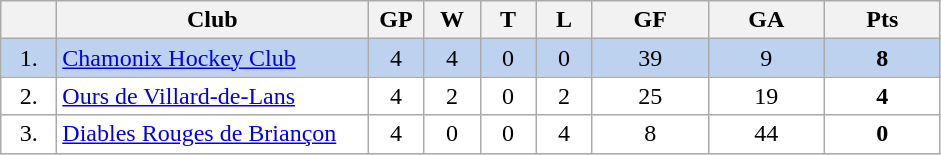<table class="wikitable">
<tr>
<th width="30"></th>
<th width="200">Club</th>
<th width="30">GP</th>
<th width="30">W</th>
<th width="30">T</th>
<th width="30">L</th>
<th width="70">GF</th>
<th width="70">GA</th>
<th width="70">Pts</th>
</tr>
<tr bgcolor="#BCD2EE" align="center">
<td>1.</td>
<td align="left"><a href='#'>Chamonix Hockey Club</a></td>
<td>4</td>
<td>4</td>
<td>0</td>
<td>0</td>
<td>39</td>
<td>9</td>
<td><strong>8</strong></td>
</tr>
<tr bgcolor="#FFFFFF" align="center">
<td>2.</td>
<td align="left"><a href='#'>Ours de Villard-de-Lans</a></td>
<td>4</td>
<td>2</td>
<td>0</td>
<td>2</td>
<td>25</td>
<td>19</td>
<td><strong>4</strong></td>
</tr>
<tr bgcolor="#FFFFFF" align="center">
<td>3.</td>
<td align="left"><a href='#'>Diables Rouges de Briançon</a></td>
<td>4</td>
<td>0</td>
<td>0</td>
<td>4</td>
<td>8</td>
<td>44</td>
<td><strong>0</strong></td>
</tr>
</table>
